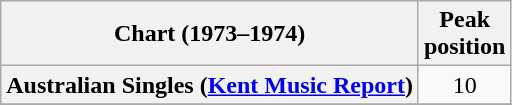<table class="wikitable sortable plainrowheaders" style="text-align:center">
<tr>
<th>Chart (1973–1974)</th>
<th>Peak<br>position</th>
</tr>
<tr>
<th scope="row">Australian Singles (<a href='#'>Kent Music Report</a>)</th>
<td align="center">10</td>
</tr>
<tr>
</tr>
<tr>
</tr>
<tr>
</tr>
<tr>
</tr>
<tr>
</tr>
<tr>
</tr>
<tr>
</tr>
<tr>
</tr>
<tr>
</tr>
</table>
